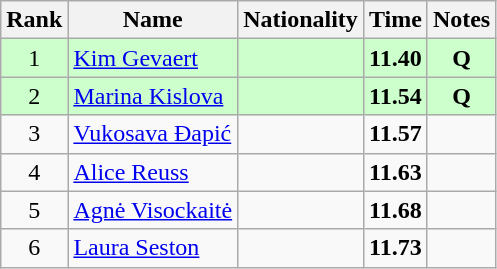<table class="wikitable sortable" style="text-align:center">
<tr>
<th>Rank</th>
<th>Name</th>
<th>Nationality</th>
<th>Time</th>
<th>Notes</th>
</tr>
<tr bgcolor=ccffcc>
<td>1</td>
<td align=left><a href='#'>Kim Gevaert</a></td>
<td align=left></td>
<td><strong>11.40</strong></td>
<td><strong>Q</strong></td>
</tr>
<tr bgcolor=ccffcc>
<td>2</td>
<td align=left><a href='#'>Marina Kislova</a></td>
<td align=left></td>
<td><strong>11.54</strong></td>
<td><strong>Q</strong></td>
</tr>
<tr>
<td>3</td>
<td align=left><a href='#'>Vukosava Đapić</a></td>
<td align=left></td>
<td><strong>11.57</strong></td>
<td></td>
</tr>
<tr>
<td>4</td>
<td align=left><a href='#'>Alice Reuss</a></td>
<td align=left></td>
<td><strong>11.63</strong></td>
<td></td>
</tr>
<tr>
<td>5</td>
<td align=left><a href='#'>Agnė Visockaitė</a></td>
<td align=left></td>
<td><strong>11.68</strong></td>
<td></td>
</tr>
<tr>
<td>6</td>
<td align=left><a href='#'>Laura Seston</a></td>
<td align=left></td>
<td><strong>11.73</strong></td>
<td></td>
</tr>
</table>
